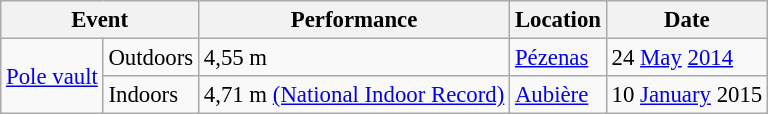<table class="wikitable" style="border-collapse: collapse; font-size: 95%;">
<tr>
<th colspan="2" scope="col">Event</th>
<th scope="col">Performance</th>
<th scope="col">Location</th>
<th scope="col">Date</th>
</tr>
<tr>
<td rowspan="2"><a href='#'>Pole vault</a></td>
<td>Outdoors</td>
<td>4,55 m</td>
<td><a href='#'>Pézenas</a></td>
<td>24 <a href='#'>May</a> <a href='#'>2014</a></td>
</tr>
<tr>
<td>Indoors</td>
<td>4,71 m <a href='#'>(National Indoor Record)</a></td>
<td><a href='#'>Aubière</a></td>
<td>10 <a href='#'>January</a> 2015</td>
</tr>
</table>
